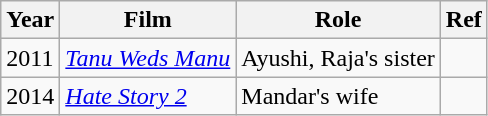<table class="wikitable">
<tr>
<th>Year</th>
<th>Film</th>
<th>Role</th>
<th>Ref</th>
</tr>
<tr>
<td>2011</td>
<td><em><a href='#'>Tanu Weds Manu</a></em></td>
<td>Ayushi, Raja's sister</td>
<td></td>
</tr>
<tr>
<td>2014</td>
<td><em><a href='#'>Hate Story 2</a></em></td>
<td>Mandar's wife</td>
<td></td>
</tr>
</table>
